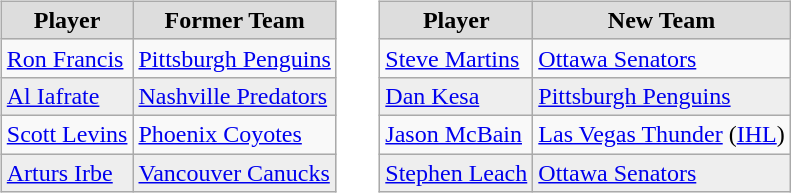<table cellspacing="10">
<tr>
<td valign="top"><br><table class="wikitable">
<tr style="text-align:center; background:#ddd;">
<td><strong>Player</strong></td>
<td><strong>Former Team</strong></td>
</tr>
<tr>
<td><a href='#'>Ron Francis</a></td>
<td><a href='#'>Pittsburgh Penguins</a></td>
</tr>
<tr style="background:#eee;">
<td><a href='#'>Al Iafrate</a></td>
<td><a href='#'>Nashville Predators</a></td>
</tr>
<tr>
<td><a href='#'>Scott Levins</a></td>
<td><a href='#'>Phoenix Coyotes</a></td>
</tr>
<tr style="background:#eee;">
<td><a href='#'>Arturs Irbe</a></td>
<td><a href='#'>Vancouver Canucks</a></td>
</tr>
</table>
</td>
<td valign="top"><br><table class="wikitable">
<tr style="text-align:center; background:#ddd;">
<td><strong>Player</strong></td>
<td><strong>New Team</strong></td>
</tr>
<tr>
<td><a href='#'>Steve Martins</a></td>
<td><a href='#'>Ottawa Senators</a></td>
</tr>
<tr style="background:#eee;">
<td><a href='#'>Dan Kesa</a></td>
<td><a href='#'>Pittsburgh Penguins</a></td>
</tr>
<tr>
<td><a href='#'>Jason McBain</a></td>
<td><a href='#'>Las Vegas Thunder</a> (<a href='#'>IHL</a>)</td>
</tr>
<tr style="background:#eee;">
<td><a href='#'>Stephen Leach</a></td>
<td><a href='#'>Ottawa Senators</a></td>
</tr>
</table>
</td>
</tr>
</table>
